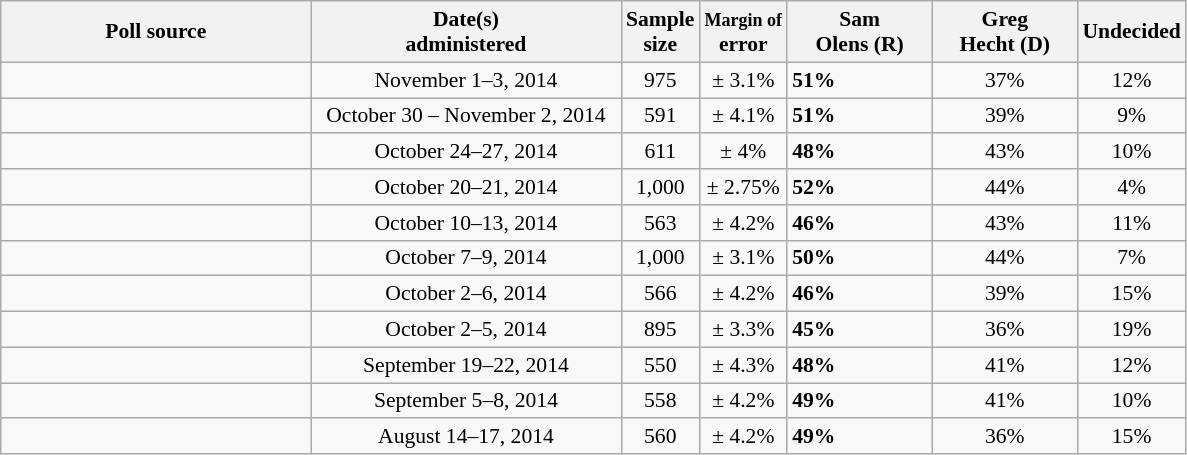<table class="wikitable" style="font-size:90%">
<tr>
<th style="width:200px;">Poll source</th>
<th style="width:200px;">Date(s)<br>administered</th>
<th class="small">Sample<br>size</th>
<th class="small"><small>Margin of</small><br>error</th>
<th style="width:90px;">Sam<br>Olens (R)</th>
<th style="width:90px;">Greg<br>Hecht (D)</th>
<th style="width:40px;">Undecided</th>
</tr>
<tr>
<td></td>
<td align="center">November 1–3, 2014</td>
<td align="center">975</td>
<td align="center">± 3.1%</td>
<td><strong>51%</strong></td>
<td align="center">37%</td>
<td align="center">12%</td>
</tr>
<tr>
<td></td>
<td align="center">October 30 – November 2, 2014</td>
<td align="center">591</td>
<td align="center">± 4.1%</td>
<td><strong>51%</strong></td>
<td align="center">39%</td>
<td align="center">9%</td>
</tr>
<tr>
<td></td>
<td align="center">October 24–27, 2014</td>
<td align="center">611</td>
<td align="center">± 4%</td>
<td><strong>48%</strong></td>
<td align="center">43%</td>
<td align="center">10%</td>
</tr>
<tr>
<td></td>
<td align="center">October 20–21, 2014</td>
<td align="center">1,000</td>
<td align="center">± 2.75%</td>
<td><strong>52%</strong></td>
<td align="center">44%</td>
<td align="center">4%</td>
</tr>
<tr>
<td></td>
<td align="center">October 10–13, 2014</td>
<td align="center">563</td>
<td align="center">± 4.2%</td>
<td><strong>46%</strong></td>
<td align="center">43%</td>
<td align="center">11%</td>
</tr>
<tr>
<td></td>
<td align="center">October 7–9, 2014</td>
<td align="center">1,000</td>
<td align="center">± 3.1%</td>
<td><strong>50%</strong></td>
<td align="center">44%</td>
<td align="center">7%</td>
</tr>
<tr>
<td></td>
<td align="center">October 2–6, 2014</td>
<td align="center">566</td>
<td align="center">± 4.2%</td>
<td><strong>46%</strong></td>
<td align="center">39%</td>
<td align="center">15%</td>
</tr>
<tr>
<td></td>
<td align="center">October 2–5, 2014</td>
<td align="center">895</td>
<td align="center">± 3.3%</td>
<td><strong>45%</strong></td>
<td align="center">36%</td>
<td align="center">19%</td>
</tr>
<tr>
<td></td>
<td align="center">September 19–22, 2014</td>
<td align="center">550</td>
<td align="center">± 4.3%</td>
<td><strong>48%</strong></td>
<td align="center">41%</td>
<td align="center">12%</td>
</tr>
<tr>
<td></td>
<td align="center">September 5–8, 2014</td>
<td align="center">558</td>
<td align="center">± 4.2%</td>
<td><strong>49%</strong></td>
<td align="center">41%</td>
<td align="center">10%</td>
</tr>
<tr>
<td></td>
<td align="center">August 14–17, 2014</td>
<td align="center">560</td>
<td align="center">± 4.2%</td>
<td><strong>49%</strong></td>
<td align="center">36%</td>
<td align="center">15%</td>
</tr>
</table>
